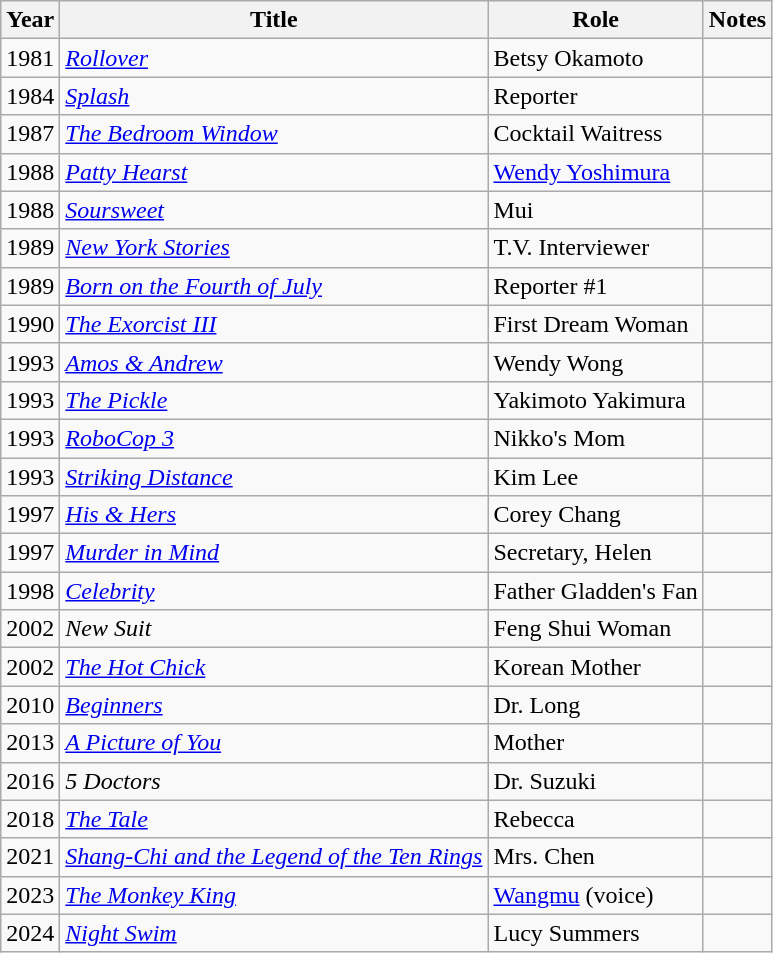<table class="wikitable sortable">
<tr>
<th>Year</th>
<th>Title</th>
<th>Role</th>
<th>Notes</th>
</tr>
<tr>
<td>1981</td>
<td><em><a href='#'>Rollover</a></em></td>
<td>Betsy Okamoto</td>
<td></td>
</tr>
<tr>
<td>1984</td>
<td><em><a href='#'>Splash</a></em></td>
<td>Reporter</td>
<td></td>
</tr>
<tr>
<td>1987</td>
<td><em><a href='#'>The Bedroom Window</a></em></td>
<td>Cocktail Waitress</td>
<td></td>
</tr>
<tr>
<td>1988</td>
<td><em><a href='#'>Patty Hearst</a></em></td>
<td><a href='#'>Wendy Yoshimura</a></td>
<td></td>
</tr>
<tr>
<td>1988</td>
<td><em><a href='#'>Soursweet</a></em></td>
<td>Mui</td>
<td></td>
</tr>
<tr>
<td>1989</td>
<td><em><a href='#'>New York Stories</a></em></td>
<td>T.V. Interviewer</td>
<td></td>
</tr>
<tr>
<td>1989</td>
<td><em><a href='#'>Born on the Fourth of July</a></em></td>
<td>Reporter #1</td>
<td></td>
</tr>
<tr>
<td>1990</td>
<td><em><a href='#'>The Exorcist III</a></em></td>
<td>First Dream Woman</td>
<td></td>
</tr>
<tr>
<td>1993</td>
<td><em><a href='#'>Amos & Andrew</a></em></td>
<td>Wendy Wong</td>
<td></td>
</tr>
<tr>
<td>1993</td>
<td><em><a href='#'>The Pickle</a></em></td>
<td>Yakimoto Yakimura</td>
<td></td>
</tr>
<tr>
<td>1993</td>
<td><em><a href='#'>RoboCop 3</a></em></td>
<td>Nikko's Mom</td>
<td></td>
</tr>
<tr>
<td>1993</td>
<td><em><a href='#'>Striking Distance</a></em></td>
<td>Kim Lee</td>
<td></td>
</tr>
<tr>
<td>1997</td>
<td><em><a href='#'>His & Hers</a></em></td>
<td>Corey Chang</td>
<td></td>
</tr>
<tr>
<td>1997</td>
<td><em><a href='#'>Murder in Mind</a></em></td>
<td>Secretary, Helen</td>
<td></td>
</tr>
<tr>
<td>1998</td>
<td><em><a href='#'>Celebrity</a></em></td>
<td>Father Gladden's Fan</td>
<td></td>
</tr>
<tr>
<td>2002</td>
<td><em>New Suit</em></td>
<td>Feng Shui Woman</td>
<td></td>
</tr>
<tr>
<td>2002</td>
<td><em><a href='#'>The Hot Chick</a></em></td>
<td>Korean Mother</td>
<td></td>
</tr>
<tr>
<td>2010</td>
<td><em><a href='#'>Beginners</a></em></td>
<td>Dr. Long</td>
<td></td>
</tr>
<tr>
<td>2013</td>
<td><em><a href='#'>A Picture of You</a></em></td>
<td>Mother</td>
<td></td>
</tr>
<tr>
<td>2016</td>
<td><em>5 Doctors</em></td>
<td>Dr. Suzuki</td>
<td></td>
</tr>
<tr>
<td>2018</td>
<td><em><a href='#'>The Tale</a></em></td>
<td>Rebecca</td>
<td></td>
</tr>
<tr>
<td>2021</td>
<td><em><a href='#'>Shang-Chi and the Legend of the Ten Rings</a></em></td>
<td>Mrs. Chen</td>
<td></td>
</tr>
<tr>
<td>2023</td>
<td><em><a href='#'>The Monkey King</a></em></td>
<td><a href='#'>Wangmu</a> (voice)</td>
<td></td>
</tr>
<tr>
<td>2024</td>
<td><em><a href='#'>Night Swim</a></em></td>
<td>Lucy Summers</td>
<td></td>
</tr>
</table>
